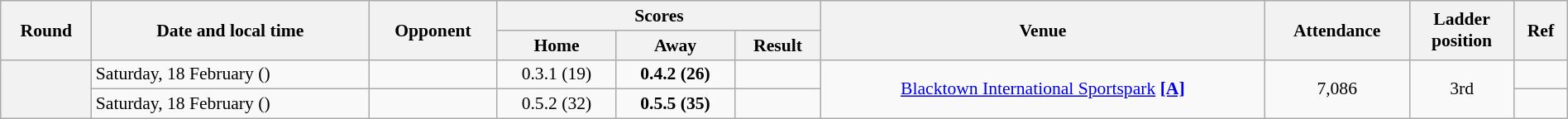<table class="wikitable plainrowheaders" style="font-size:90%; width:100%; text-align:center;">
<tr>
<th scope="col" rowspan=2>Round</th>
<th scope="col" rowspan=2>Date and local time</th>
<th scope="col" rowspan=2>Opponent</th>
<th scope="col" colspan=3>Scores</th>
<th scope="col" rowspan=2>Venue</th>
<th scope="col" rowspan=2>Attendance</th>
<th scope="col" rowspan=2>Ladder<br>position</th>
<th scope="col" rowspan=2>Ref</th>
</tr>
<tr>
<th scope="col">Home</th>
<th scope="col">Away</th>
<th scope="col">Result</th>
</tr>
<tr>
<th scope="row" rowspan=2></th>
<td align=left>Saturday, 18 February ()</td>
<td align=left></td>
<td>0.3.1 (19)</td>
<td><strong>0.4.2 (26)</strong></td>
<td></td>
<td rowspan=2><a href='#'>Blacktown International Sportspark</a> <a href='#'><strong>[A]</strong></a></td>
<td rowspan=2>7,086</td>
<td rowspan=2>3rd</td>
<td></td>
</tr>
<tr>
<td align=left>Saturday, 18 February ()</td>
<td align=left></td>
<td>0.5.2 (32)</td>
<td><strong>0.5.5 (35)</strong></td>
<td></td>
<td></td>
</tr>
</table>
